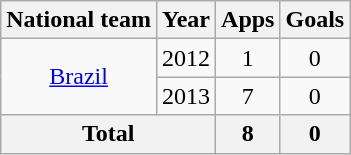<table class="wikitable" style="text-align:center">
<tr>
<th>National team</th>
<th>Year</th>
<th>Apps</th>
<th>Goals</th>
</tr>
<tr>
<td rowspan="2"><a href='#'>Brazil</a></td>
<td>2012</td>
<td>1</td>
<td>0</td>
</tr>
<tr>
<td>2013</td>
<td>7</td>
<td>0</td>
</tr>
<tr>
<th colspan="2">Total</th>
<th>8</th>
<th>0</th>
</tr>
</table>
